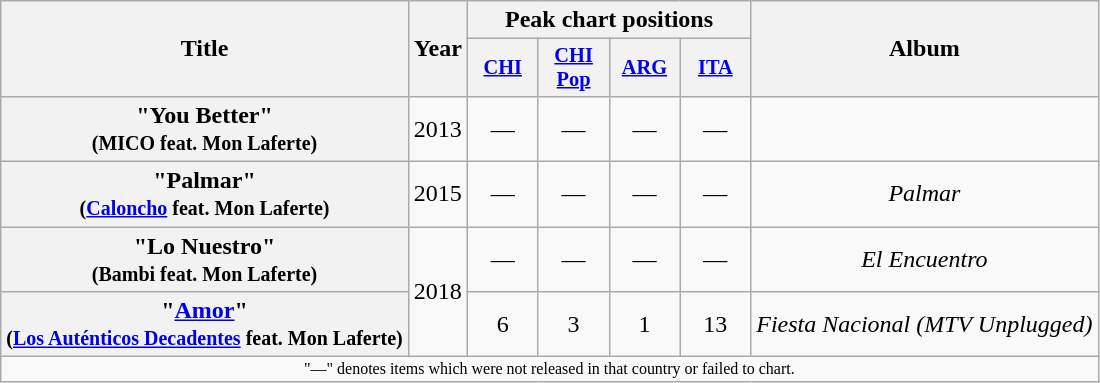<table class="wikitable plainrowheaders" style="text-align:center;">
<tr>
<th rowspan="2" scope="col">Title</th>
<th rowspan="2" scope="col">Year</th>
<th colspan="4">Peak chart positions</th>
<th rowspan="2" scope="col">Album</th>
</tr>
<tr>
<th scope="col" style="width:3em;font-size:85%;"><a href='#'>CHI</a><br></th>
<th scope="col" style="width:3em;font-size:85%;"><a href='#'>CHI Pop</a><br></th>
<th scope="col" style="width:3em;font-size:85%;"><a href='#'>ARG</a><br></th>
<th scope="col" style="width:3em;font-size:85%;"><a href='#'>ITA</a><br></th>
</tr>
<tr>
<th scope="row">"You Better"<br><small>(MICO feat. Mon Laferte)</small></th>
<td>2013</td>
<td>—</td>
<td>—</td>
<td>—</td>
<td>—</td>
<td></td>
</tr>
<tr>
<th scope="row">"Palmar"<br><small>(<a href='#'>Caloncho</a> feat. Mon Laferte)</small></th>
<td>2015</td>
<td>—</td>
<td>—</td>
<td>—</td>
<td>—</td>
<td><em>Palmar</em></td>
</tr>
<tr>
<th scope="row">"Lo Nuestro"<br><small>(Bambi feat. Mon Laferte)</small></th>
<td rowspan=2>2018</td>
<td>—</td>
<td>—</td>
<td>—</td>
<td>—</td>
<td><em>El Encuentro</em></td>
</tr>
<tr>
<th scope="row">"<a href='#'>Amor</a>"<br><small>(<a href='#'>Los Auténticos Decadentes</a> feat. Mon Laferte)</small></th>
<td>6</td>
<td>3</td>
<td>1</td>
<td>13</td>
<td><em>Fiesta Nacional (MTV Unplugged)</em></td>
</tr>
<tr>
<td colspan="7" style="font-size:8pt;">"—" denotes items which were not released in that country or failed to chart.</td>
</tr>
</table>
